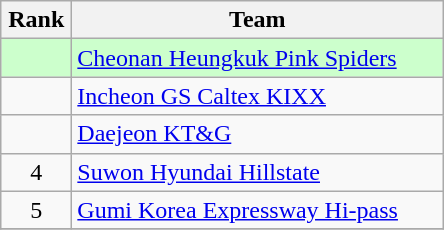<table class="wikitable" style="text-align: center;">
<tr>
<th width=40>Rank</th>
<th width=240>Team</th>
</tr>
<tr bgcolor=#ccffcc>
<td></td>
<td align=left><a href='#'>Cheonan Heungkuk Pink Spiders</a></td>
</tr>
<tr>
<td></td>
<td align=left><a href='#'>Incheon GS Caltex KIXX</a></td>
</tr>
<tr>
<td></td>
<td align=left><a href='#'>Daejeon KT&G</a></td>
</tr>
<tr>
<td>4</td>
<td align=left><a href='#'>Suwon Hyundai Hillstate</a></td>
</tr>
<tr>
<td>5</td>
<td align=left><a href='#'>Gumi Korea Expressway Hi-pass</a></td>
</tr>
<tr>
</tr>
</table>
